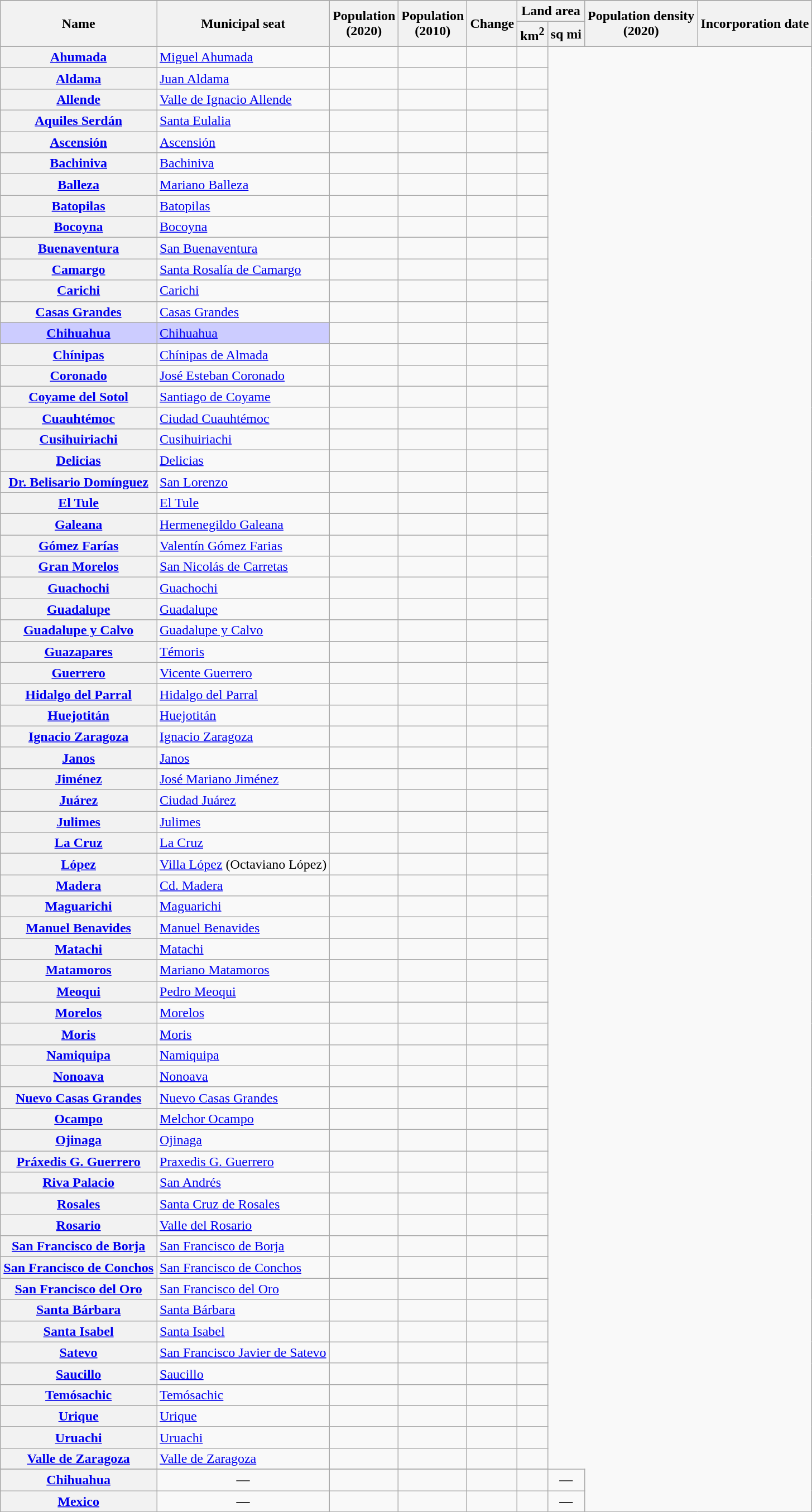<table class="wikitable sortable" style="text-align:right;">
<tr>
</tr>
<tr>
<th scope="col"  rowspan=2>Name</th>
<th scope="col"  rowspan=2>Municipal seat</th>
<th scope="col"  rowspan=2>Population<br>(2020)</th>
<th scope="col"  rowspan=2>Population<br>(2010)</th>
<th scope="col"  rowspan=2>Change</th>
<th scope="col" data-sort-type="number"  colspan=2>Land area</th>
<th scope="col" data-sort-type="number"  rowspan=2>Population density<br>(2020)</th>
<th scope="col"  rowspan=2>Incorporation date</th>
</tr>
<tr>
<th scope="col">km<sup>2</sup></th>
<th scope="col">sq mi</th>
</tr>
<tr>
<th scope="row" align="left"><a href='#'>Ahumada</a></th>
<td align=left><a href='#'>Miguel Ahumada</a></td>
<td></td>
<td></td>
<td></td>
<td></td>
</tr>
<tr>
<th scope="row" align="left"><a href='#'>Aldama</a></th>
<td align=left><a href='#'>Juan Aldama</a></td>
<td></td>
<td></td>
<td></td>
<td></td>
</tr>
<tr>
<th scope="row" align="left"><a href='#'>Allende</a></th>
<td align=left><a href='#'>Valle de Ignacio Allende</a></td>
<td></td>
<td></td>
<td></td>
<td></td>
</tr>
<tr>
<th scope="row" align="left"><a href='#'>Aquiles Serdán</a></th>
<td align=left><a href='#'>Santa Eulalia</a></td>
<td></td>
<td></td>
<td></td>
<td></td>
</tr>
<tr>
<th scope="row" align="left"><a href='#'>Ascensión</a></th>
<td align=left><a href='#'>Ascensión</a></td>
<td></td>
<td></td>
<td></td>
<td></td>
</tr>
<tr>
<th scope="row" align="left"><a href='#'>Bachiniva</a></th>
<td align=left><a href='#'>Bachiniva</a></td>
<td></td>
<td></td>
<td></td>
<td></td>
</tr>
<tr>
<th scope="row" align="left"><a href='#'>Balleza</a></th>
<td align=left><a href='#'>Mariano Balleza</a></td>
<td></td>
<td></td>
<td></td>
<td></td>
</tr>
<tr>
<th scope="row" align="left"><a href='#'>Batopilas</a></th>
<td align=left><a href='#'>Batopilas</a></td>
<td></td>
<td></td>
<td></td>
<td></td>
</tr>
<tr>
<th scope="row" align="left"><a href='#'>Bocoyna</a></th>
<td align=left><a href='#'>Bocoyna</a></td>
<td></td>
<td></td>
<td></td>
<td></td>
</tr>
<tr>
<th scope="row" align="left"><a href='#'>Buenaventura</a></th>
<td align=left><a href='#'>San Buenaventura</a></td>
<td></td>
<td></td>
<td></td>
<td></td>
</tr>
<tr>
<th scope="row" align="left"><a href='#'>Camargo</a></th>
<td align=left><a href='#'>Santa Rosalía de Camargo</a></td>
<td></td>
<td></td>
<td></td>
<td></td>
</tr>
<tr>
<th scope="row" align="left"><a href='#'>Carichi</a></th>
<td align=left><a href='#'>Carichi</a></td>
<td></td>
<td></td>
<td></td>
<td></td>
</tr>
<tr>
<th scope="row" align="left"><a href='#'>Casas Grandes</a></th>
<td align=left><a href='#'>Casas Grandes</a></td>
<td></td>
<td></td>
<td></td>
<td></td>
</tr>
<tr>
<th scope="row" align="left" style="background:#CCF;"><a href='#'>Chihuahua</a></th>
<td align=left style="background:#CCF;"><a href='#'>Chihuahua</a></td>
<td></td>
<td></td>
<td></td>
<td></td>
</tr>
<tr>
<th scope="row" align="left"><a href='#'>Chínipas</a></th>
<td align=left><a href='#'>Chínipas de Almada</a></td>
<td></td>
<td></td>
<td></td>
<td></td>
</tr>
<tr>
<th scope="row" align="left"><a href='#'>Coronado</a></th>
<td align=left><a href='#'>José Esteban Coronado</a></td>
<td></td>
<td></td>
<td></td>
<td></td>
</tr>
<tr>
<th scope="row" align="left"><a href='#'>Coyame del Sotol</a></th>
<td align=left><a href='#'>Santiago de Coyame</a></td>
<td></td>
<td></td>
<td></td>
<td></td>
</tr>
<tr>
<th scope="row" align="left"><a href='#'>Cuauhtémoc</a></th>
<td align="left"><a href='#'>Ciudad Cuauhtémoc</a></td>
<td></td>
<td></td>
<td></td>
<td></td>
</tr>
<tr>
<th scope="row" align="left"><a href='#'>Cusihuiriachi</a></th>
<td align="left"><a href='#'>Cusihuiriachi</a></td>
<td></td>
<td></td>
<td></td>
<td></td>
</tr>
<tr>
<th scope="row" align="left"><a href='#'>Delicias</a></th>
<td align="left"><a href='#'>Delicias</a></td>
<td></td>
<td></td>
<td></td>
<td></td>
</tr>
<tr>
<th scope="row" align="left"><a href='#'>Dr. Belisario Domínguez</a></th>
<td align="left"><a href='#'>San Lorenzo</a></td>
<td></td>
<td></td>
<td></td>
<td></td>
</tr>
<tr>
<th scope="row" align="left"><a href='#'>El Tule</a></th>
<td align="left"><a href='#'>El Tule</a></td>
<td></td>
<td></td>
<td></td>
<td></td>
</tr>
<tr>
<th scope="row" align="left"><a href='#'>Galeana</a></th>
<td align="left"><a href='#'>Hermenegildo Galeana</a></td>
<td></td>
<td></td>
<td></td>
<td></td>
</tr>
<tr>
<th scope="row" align="left"><a href='#'>Gómez Farías</a></th>
<td align="left"><a href='#'>Valentín Gómez Farias</a></td>
<td></td>
<td></td>
<td></td>
<td></td>
</tr>
<tr>
<th scope="row" align="left"><a href='#'>Gran Morelos</a></th>
<td align="left"><a href='#'>San Nicolás de Carretas</a></td>
<td></td>
<td></td>
<td></td>
<td></td>
</tr>
<tr>
<th scope="row" align="left"><a href='#'>Guachochi</a></th>
<td align="left"><a href='#'>Guachochi</a></td>
<td></td>
<td></td>
<td></td>
<td></td>
</tr>
<tr>
<th scope="row" align="left"><a href='#'>Guadalupe</a></th>
<td align="left"><a href='#'>Guadalupe</a></td>
<td></td>
<td></td>
<td></td>
<td></td>
</tr>
<tr>
<th scope="row" align="left"><a href='#'>Guadalupe y Calvo</a></th>
<td align="left"><a href='#'>Guadalupe y Calvo</a></td>
<td></td>
<td></td>
<td></td>
<td></td>
</tr>
<tr>
<th scope="row" align="left"><a href='#'>Guazapares</a></th>
<td align="left"><a href='#'>Témoris</a></td>
<td></td>
<td></td>
<td></td>
<td></td>
</tr>
<tr>
<th scope="row" align="left"><a href='#'>Guerrero</a></th>
<td align="left"><a href='#'>Vicente Guerrero</a></td>
<td></td>
<td></td>
<td></td>
<td></td>
</tr>
<tr>
<th scope="row" align="left"><a href='#'>Hidalgo del Parral</a></th>
<td align="left"><a href='#'>Hidalgo del Parral</a></td>
<td></td>
<td></td>
<td></td>
<td></td>
</tr>
<tr>
<th scope="row" align="left"><a href='#'>Huejotitán</a></th>
<td align="left"><a href='#'>Huejotitán</a></td>
<td></td>
<td></td>
<td></td>
<td></td>
</tr>
<tr>
<th scope="row" align="left"><a href='#'>Ignacio Zaragoza</a></th>
<td align="left"><a href='#'>Ignacio Zaragoza</a></td>
<td></td>
<td></td>
<td></td>
<td></td>
</tr>
<tr>
<th scope="row" align="left"><a href='#'>Janos</a></th>
<td align="left"><a href='#'>Janos</a></td>
<td></td>
<td></td>
<td></td>
<td></td>
</tr>
<tr>
<th scope="row" align="left"><a href='#'>Jiménez</a></th>
<td align="left"><a href='#'>José Mariano Jiménez</a></td>
<td></td>
<td></td>
<td></td>
<td></td>
</tr>
<tr>
<th scope="row" align="left"><a href='#'>Juárez</a></th>
<td align="left"><a href='#'>Ciudad Juárez</a></td>
<td></td>
<td></td>
<td></td>
<td></td>
</tr>
<tr>
<th scope="row" align="left"><a href='#'>Julimes</a></th>
<td align="left"><a href='#'>Julimes</a></td>
<td></td>
<td></td>
<td></td>
<td></td>
</tr>
<tr>
<th scope="row" align="left"><a href='#'>La Cruz</a></th>
<td align=left><a href='#'>La Cruz</a></td>
<td></td>
<td></td>
<td></td>
<td></td>
</tr>
<tr>
<th scope="row" align="left"><a href='#'>López</a></th>
<td align=left><a href='#'>Villa López</a> (Octaviano López)</td>
<td></td>
<td></td>
<td></td>
<td></td>
</tr>
<tr>
<th scope="row" align="left"><a href='#'>Madera</a></th>
<td align=left><a href='#'>Cd. Madera</a></td>
<td></td>
<td></td>
<td></td>
<td></td>
</tr>
<tr>
<th scope="row" align="left"><a href='#'>Maguarichi</a></th>
<td align=left><a href='#'>Maguarichi</a></td>
<td></td>
<td></td>
<td></td>
<td></td>
</tr>
<tr>
<th scope="row" align="left"><a href='#'>Manuel Benavides</a></th>
<td align=left><a href='#'>Manuel Benavides</a></td>
<td></td>
<td></td>
<td></td>
<td></td>
</tr>
<tr>
<th scope="row" align="left"><a href='#'>Matachi</a></th>
<td align=left><a href='#'>Matachi</a></td>
<td></td>
<td></td>
<td></td>
<td></td>
</tr>
<tr>
<th scope="row" align="left"><a href='#'>Matamoros</a></th>
<td align=left><a href='#'>Mariano Matamoros</a></td>
<td></td>
<td></td>
<td></td>
<td></td>
</tr>
<tr>
<th scope="row" align="left"><a href='#'>Meoqui</a></th>
<td align=left><a href='#'>Pedro Meoqui</a></td>
<td></td>
<td></td>
<td></td>
<td></td>
</tr>
<tr>
<th scope="row" align="left"><a href='#'>Morelos</a></th>
<td align=left><a href='#'>Morelos</a></td>
<td></td>
<td></td>
<td></td>
<td></td>
</tr>
<tr>
<th scope="row" align="left"><a href='#'>Moris</a></th>
<td align=left><a href='#'>Moris</a></td>
<td></td>
<td></td>
<td></td>
<td></td>
</tr>
<tr>
<th scope="row" align="left"><a href='#'>Namiquipa</a></th>
<td align=left><a href='#'>Namiquipa</a></td>
<td></td>
<td></td>
<td></td>
<td></td>
</tr>
<tr>
<th scope="row" align="left"><a href='#'>Nonoava</a></th>
<td align=left><a href='#'>Nonoava</a></td>
<td></td>
<td></td>
<td></td>
<td></td>
</tr>
<tr>
<th scope="row" align="left"><a href='#'>Nuevo Casas Grandes</a></th>
<td align=left><a href='#'>Nuevo Casas Grandes</a></td>
<td></td>
<td></td>
<td></td>
<td></td>
</tr>
<tr>
<th scope="row" align="left"><a href='#'>Ocampo</a></th>
<td align=left><a href='#'>Melchor Ocampo</a></td>
<td></td>
<td></td>
<td></td>
<td></td>
</tr>
<tr>
<th scope="row" align="left"><a href='#'>Ojinaga</a></th>
<td align=left><a href='#'>Ojinaga</a></td>
<td></td>
<td></td>
<td></td>
<td></td>
</tr>
<tr>
<th scope="row" align="left"><a href='#'>Práxedis G. Guerrero</a></th>
<td align=left><a href='#'>Praxedis G. Guerrero</a></td>
<td></td>
<td></td>
<td></td>
<td></td>
</tr>
<tr>
<th scope="row" align="left"><a href='#'>Riva Palacio</a></th>
<td align=left><a href='#'>San Andrés</a></td>
<td></td>
<td></td>
<td></td>
<td></td>
</tr>
<tr>
<th scope="row" align="left"><a href='#'>Rosales</a></th>
<td align=left><a href='#'>Santa Cruz de Rosales</a></td>
<td></td>
<td></td>
<td></td>
<td></td>
</tr>
<tr>
<th scope="row" align="left"><a href='#'>Rosario</a></th>
<td align=left><a href='#'>Valle del Rosario</a></td>
<td></td>
<td></td>
<td></td>
<td></td>
</tr>
<tr>
<th scope="row" align="left"><a href='#'>San Francisco de Borja</a></th>
<td align=left><a href='#'>San Francisco de Borja</a></td>
<td></td>
<td></td>
<td></td>
<td></td>
</tr>
<tr>
<th scope="row" align="left"><a href='#'>San Francisco de Conchos</a></th>
<td align=left><a href='#'>San Francisco de Conchos</a></td>
<td></td>
<td></td>
<td></td>
<td></td>
</tr>
<tr>
<th scope="row" align="left"><a href='#'>San Francisco del Oro</a></th>
<td align=left><a href='#'>San Francisco del Oro</a></td>
<td></td>
<td></td>
<td></td>
<td></td>
</tr>
<tr>
<th scope="row" align="left"><a href='#'>Santa Bárbara</a></th>
<td align=left><a href='#'>Santa Bárbara</a></td>
<td></td>
<td></td>
<td></td>
<td></td>
</tr>
<tr>
<th scope="row" align="left"><a href='#'>Santa Isabel</a></th>
<td align=left><a href='#'>Santa Isabel</a></td>
<td></td>
<td></td>
<td></td>
<td></td>
</tr>
<tr>
<th scope="row" align="left"><a href='#'>Satevo</a></th>
<td align=left><a href='#'>San Francisco Javier de Satevo</a></td>
<td></td>
<td></td>
<td></td>
<td></td>
</tr>
<tr>
<th scope="row" align="left"><a href='#'>Saucillo</a></th>
<td align=left><a href='#'>Saucillo</a></td>
<td></td>
<td></td>
<td></td>
<td></td>
</tr>
<tr>
<th scope="row" align="left"><a href='#'>Temósachic</a></th>
<td align=left><a href='#'>Temósachic</a></td>
<td></td>
<td></td>
<td></td>
<td></td>
</tr>
<tr>
<th scope="row" align="left"><a href='#'>Urique</a></th>
<td align=left><a href='#'>Urique</a></td>
<td></td>
<td></td>
<td></td>
<td></td>
</tr>
<tr>
<th scope="row" align="left"><a href='#'>Uruachi</a></th>
<td align=left><a href='#'>Uruachi</a></td>
<td></td>
<td></td>
<td></td>
<td></td>
</tr>
<tr>
<th scope="row" align="left"><a href='#'>Valle de Zaragoza</a></th>
<td align=left><a href='#'>Valle de Zaragoza</a></td>
<td></td>
<td></td>
<td></td>
<td></td>
</tr>
<tr>
</tr>
<tr class="sortbottom" style="text-align:center;" style="background: #f2f2f2;">
<th scope="row" align="left"><strong><a href='#'>Chihuahua</a></strong></th>
<td><strong>—</strong></td>
<td></td>
<td><strong></strong></td>
<td><strong></strong></td>
<td align="right"><strong></strong></td>
<td><strong>—</strong></td>
</tr>
<tr class="sortbottom" style="text-align:center;" style="background: #f2f2f2;">
<th scope="row" align="left"><strong><a href='#'>Mexico</a></strong></th>
<td><strong>—</strong></td>
<td></td>
<td><strong></strong></td>
<td><strong></strong></td>
<td align="right"><strong></strong></td>
<td><strong>—</strong></td>
</tr>
</table>
